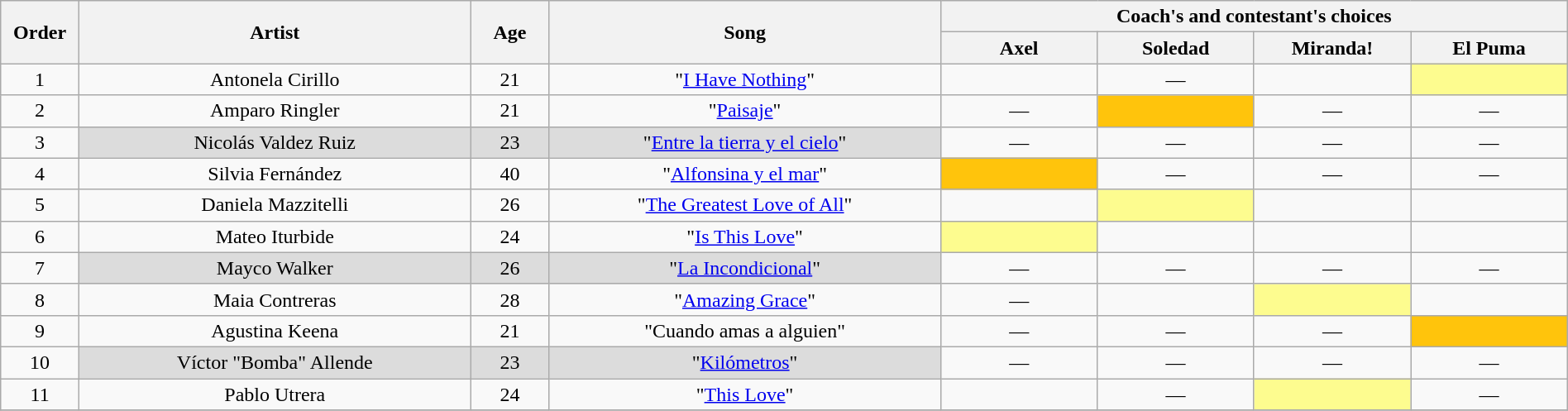<table class="wikitable" style="text-align:center; width:100%;">
<tr>
<th scope="col" rowspan="2" width="05%">Order</th>
<th scope="col" rowspan="2" width="25%">Artist</th>
<th scope="col" rowspan="2" width="05%">Age</th>
<th scope="col" rowspan="2" width="25%">Song</th>
<th scope="col" colspan="4" width="40%">Coach's and contestant's choices</th>
</tr>
<tr>
<th width="10%">Axel</th>
<th width="10%">Soledad</th>
<th width="10%">Miranda!</th>
<th width="10%">El Puma</th>
</tr>
<tr>
<td scope="col">1</td>
<td>Antonela Cirillo</td>
<td>21</td>
<td>"<a href='#'>I Have Nothing</a>"</td>
<td><strong></strong></td>
<td>—</td>
<td><strong></strong></td>
<td style="background:#fdfc8f;"><strong></strong></td>
</tr>
<tr>
<td scope="col">2</td>
<td>Amparo Ringler</td>
<td>21</td>
<td>"<a href='#'>Paisaje</a>"</td>
<td>—</td>
<td style="background:#ffc40c;"><strong></strong></td>
<td>—</td>
<td>—</td>
</tr>
<tr>
<td scope="col">3</td>
<td style="background:#dcdcdc;">Nicolás Valdez Ruiz</td>
<td style="background:#dcdcdc;">23</td>
<td style="background:#dcdcdc;">"<a href='#'>Entre la tierra y el cielo</a>"</td>
<td>—</td>
<td>—</td>
<td>—</td>
<td>—</td>
</tr>
<tr>
<td scope="col">4</td>
<td>Silvia Fernández</td>
<td>40</td>
<td>"<a href='#'>Alfonsina y el mar</a>"</td>
<td style="background:#ffc40c;"><strong></strong></td>
<td>—</td>
<td>—</td>
<td>—</td>
</tr>
<tr>
<td scope="col">5</td>
<td>Daniela Mazzitelli</td>
<td>26</td>
<td>"<a href='#'>The Greatest Love of All</a>"</td>
<td><strong></strong></td>
<td style="background:#fdfc8f;"><strong></strong></td>
<td><strong></strong></td>
<td><strong></strong></td>
</tr>
<tr>
<td scope="col">6</td>
<td>Mateo Iturbide</td>
<td>24</td>
<td>"<a href='#'>Is This Love</a>"</td>
<td style="background:#fdfc8f;"><strong></strong></td>
<td><strong></strong></td>
<td><strong></strong></td>
<td><strong></strong></td>
</tr>
<tr>
<td scope="col">7</td>
<td style="background:#dcdcdc;">Mayco Walker</td>
<td style="background:#dcdcdc;">26</td>
<td style="background:#dcdcdc;">"<a href='#'>La Incondicional</a>"</td>
<td>—</td>
<td>—</td>
<td>—</td>
<td>—</td>
</tr>
<tr>
<td scope="col">8</td>
<td>Maia Contreras</td>
<td>28</td>
<td>"<a href='#'>Amazing Grace</a>"</td>
<td>—</td>
<td><strong></strong></td>
<td style="background:#fdfc8f;"><strong></strong></td>
<td><strong></strong></td>
</tr>
<tr>
<td scope="col">9</td>
<td>Agustina Keena</td>
<td>21</td>
<td>"Cuando amas a alguien"</td>
<td>—</td>
<td>—</td>
<td>—</td>
<td style="background:#ffc40c;"><strong></strong></td>
</tr>
<tr>
<td scope="col">10</td>
<td style="background:#dcdcdc;">Víctor "Bomba" Allende</td>
<td style="background:#dcdcdc;">23</td>
<td style="background:#dcdcdc;">"<a href='#'>Kilómetros</a>"</td>
<td>—</td>
<td>—</td>
<td>—</td>
<td>—</td>
</tr>
<tr>
<td scope="col">11</td>
<td>Pablo Utrera</td>
<td>24</td>
<td>"<a href='#'>This Love</a>"</td>
<td><strong></strong></td>
<td>—</td>
<td style="background:#fdfc8f;"><strong></strong></td>
<td>—</td>
</tr>
<tr>
</tr>
</table>
